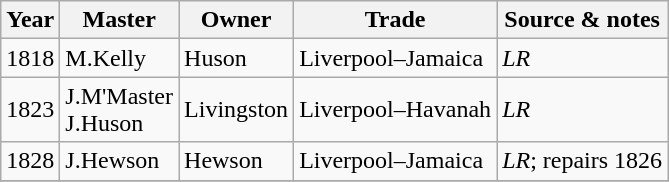<table class=" wikitable">
<tr>
<th>Year</th>
<th>Master</th>
<th>Owner</th>
<th>Trade</th>
<th>Source & notes</th>
</tr>
<tr>
<td>1818</td>
<td>M.Kelly</td>
<td>Huson</td>
<td>Liverpool–Jamaica</td>
<td><em>LR</em></td>
</tr>
<tr>
<td>1823</td>
<td>J.M'Master<br>J.Huson</td>
<td>Livingston</td>
<td>Liverpool–Havanah</td>
<td><em>LR</em></td>
</tr>
<tr>
<td>1828</td>
<td>J.Hewson</td>
<td>Hewson</td>
<td>Liverpool–Jamaica</td>
<td><em>LR</em>; repairs 1826</td>
</tr>
<tr>
</tr>
</table>
